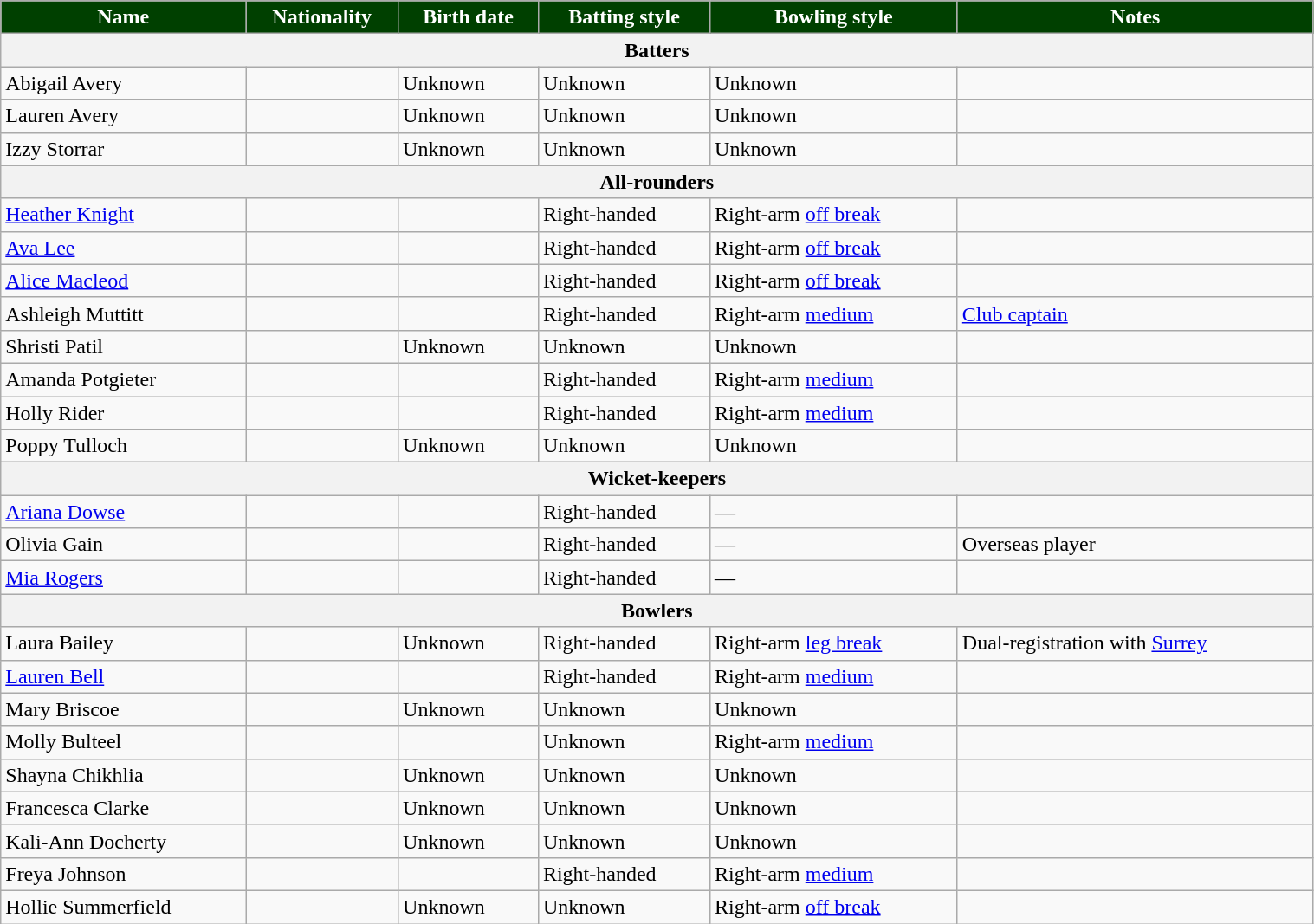<table class="wikitable"  style="width:80%;">
<tr>
<th style="background:#004000; color:white">Name</th>
<th style="background:#004000; color:white">Nationality</th>
<th style="background:#004000; color:white">Birth date</th>
<th style="background:#004000; color:white">Batting style</th>
<th style="background:#004000; color:white">Bowling style</th>
<th style="background:#004000; color:white">Notes</th>
</tr>
<tr>
<th colspan="6">Batters</th>
</tr>
<tr>
<td>Abigail Avery</td>
<td style="text-align:center"></td>
<td>Unknown</td>
<td>Unknown</td>
<td>Unknown</td>
<td></td>
</tr>
<tr>
<td>Lauren Avery</td>
<td style="text-align:center"></td>
<td>Unknown</td>
<td>Unknown</td>
<td>Unknown</td>
<td></td>
</tr>
<tr>
<td>Izzy Storrar</td>
<td style="text-align:center"></td>
<td>Unknown</td>
<td>Unknown</td>
<td>Unknown</td>
<td></td>
</tr>
<tr>
<th colspan="6">All-rounders</th>
</tr>
<tr>
<td><a href='#'>Heather Knight</a> </td>
<td style="text-align:center"></td>
<td></td>
<td>Right-handed</td>
<td>Right-arm <a href='#'>off break</a></td>
<td></td>
</tr>
<tr>
<td><a href='#'>Ava Lee</a></td>
<td style="text-align:center"></td>
<td></td>
<td>Right-handed</td>
<td>Right-arm <a href='#'>off break</a></td>
<td></td>
</tr>
<tr>
<td><a href='#'>Alice Macleod</a></td>
<td style="text-align:center"></td>
<td></td>
<td>Right-handed</td>
<td>Right-arm <a href='#'>off break</a></td>
<td></td>
</tr>
<tr>
<td>Ashleigh Muttitt</td>
<td style="text-align:center"></td>
<td></td>
<td>Right-handed</td>
<td>Right-arm <a href='#'>medium</a></td>
<td><a href='#'>Club captain</a></td>
</tr>
<tr>
<td>Shristi Patil</td>
<td style="text-align:center"></td>
<td>Unknown</td>
<td>Unknown</td>
<td>Unknown</td>
<td></td>
</tr>
<tr>
<td>Amanda Potgieter</td>
<td style="text-align:center"></td>
<td></td>
<td>Right-handed</td>
<td>Right-arm <a href='#'>medium</a></td>
<td></td>
</tr>
<tr>
<td>Holly Rider</td>
<td style="text-align:center"></td>
<td></td>
<td>Right-handed</td>
<td>Right-arm <a href='#'>medium</a></td>
<td></td>
</tr>
<tr>
<td>Poppy Tulloch</td>
<td style="text-align:center"></td>
<td>Unknown</td>
<td>Unknown</td>
<td>Unknown</td>
<td></td>
</tr>
<tr>
<th colspan="6">Wicket-keepers</th>
</tr>
<tr>
<td><a href='#'>Ariana Dowse</a></td>
<td style="text-align:center"></td>
<td></td>
<td>Right-handed</td>
<td>—</td>
<td></td>
</tr>
<tr>
<td>Olivia Gain</td>
<td style="text-align:center"></td>
<td></td>
<td>Right-handed</td>
<td>—</td>
<td>Overseas player</td>
</tr>
<tr>
<td><a href='#'>Mia Rogers</a></td>
<td style="text-align:center"></td>
<td></td>
<td>Right-handed</td>
<td>—</td>
<td></td>
</tr>
<tr>
<th colspan="6">Bowlers</th>
</tr>
<tr>
<td>Laura Bailey</td>
<td style="text-align:center"></td>
<td>Unknown</td>
<td>Right-handed</td>
<td>Right-arm <a href='#'>leg break</a></td>
<td>Dual-registration with <a href='#'>Surrey</a></td>
</tr>
<tr>
<td><a href='#'>Lauren Bell</a> </td>
<td style="text-align:center"></td>
<td></td>
<td>Right-handed</td>
<td>Right-arm <a href='#'>medium</a></td>
<td></td>
</tr>
<tr>
<td>Mary Briscoe</td>
<td style="text-align:center"></td>
<td>Unknown</td>
<td>Unknown</td>
<td>Unknown</td>
<td></td>
</tr>
<tr>
<td>Molly Bulteel</td>
<td style="text-align:center"></td>
<td></td>
<td>Unknown</td>
<td>Right-arm <a href='#'>medium</a></td>
<td></td>
</tr>
<tr>
<td>Shayna Chikhlia</td>
<td style="text-align:center"></td>
<td>Unknown</td>
<td>Unknown</td>
<td>Unknown</td>
<td></td>
</tr>
<tr>
<td>Francesca Clarke</td>
<td style="text-align:center"></td>
<td>Unknown</td>
<td>Unknown</td>
<td>Unknown</td>
<td></td>
</tr>
<tr>
<td>Kali-Ann Docherty</td>
<td style="text-align:center"></td>
<td>Unknown</td>
<td>Unknown</td>
<td>Unknown</td>
<td></td>
</tr>
<tr>
<td>Freya Johnson</td>
<td style="text-align:center"></td>
<td></td>
<td>Right-handed</td>
<td>Right-arm <a href='#'>medium</a></td>
<td></td>
</tr>
<tr>
<td>Hollie Summerfield</td>
<td style="text-align:center"></td>
<td>Unknown</td>
<td>Unknown</td>
<td>Right-arm <a href='#'>off break</a></td>
<td></td>
</tr>
</table>
